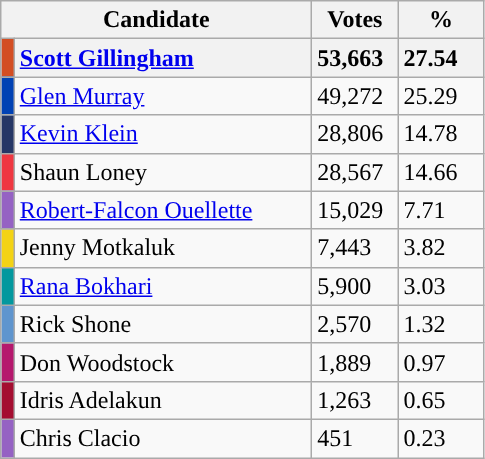<table class="wikitable">
<tr>
<th bgcolor="#DDDDFF" width="200px"; colspan=2>Candidate</th>
<th bgcolor="#DDDDFF" width="50px">Votes</th>
<th bgcolor="#DDDDFF" width="50px">%</th>
</tr>
<tr>
<td style="background:#d34e23;"></td>
<th style="text-align:left; background:#"><a href='#'>Scott Gillingham</a></th>
<th style="text-align:left; background:#">53,663</th>
<th style="text-align:left; background:#">27.54</th>
</tr>
<tr>
<td style="background:#0142b4;"></td>
<td><a href='#'>Glen Murray</a></td>
<td>49,272</td>
<td>25.29</td>
</tr>
<tr>
<td style="background:#263766;"></td>
<td><a href='#'>Kevin Klein</a></td>
<td>28,806</td>
<td>14.78</td>
</tr>
<tr>
<td style="background:#ef3741;"></td>
<td>Shaun Loney</td>
<td>28,567</td>
<td>14.66</td>
</tr>
<tr>
<td style="background:#9562c3;"></td>
<td><a href='#'>Robert-Falcon Ouellette</a></td>
<td>15,029</td>
<td>7.71</td>
</tr>
<tr>
<td style="background:#f3d315;"></td>
<td>Jenny Motkaluk</td>
<td>7,443</td>
<td>3.82</td>
</tr>
<tr>
<td style="background:#03989e;"></td>
<td><a href='#'>Rana Bokhari</a></td>
<td>5,900</td>
<td>3.03</td>
</tr>
<tr>
<td style="background:#5f95ce;"></td>
<td>Rick Shone</td>
<td>2,570</td>
<td>1.32</td>
</tr>
<tr>
<td style="background:#b5186d;"></td>
<td>Don Woodstock</td>
<td>1,889</td>
<td>0.97</td>
</tr>
<tr>
<td style="background:#a40d30;"></td>
<td>Idris Adelakun</td>
<td>1,263</td>
<td>0.65</td>
</tr>
<tr>
<td style="background:#9562c3;"></td>
<td>Chris Clacio</td>
<td>451</td>
<td>0.23</td>
</tr>
</table>
